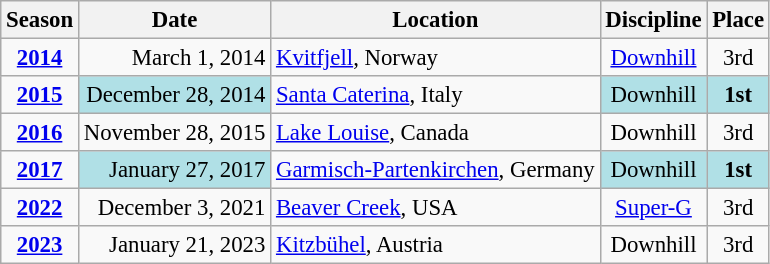<table class="wikitable" style="text-align:center; font-size:95%;">
<tr>
<th>Season</th>
<th>Date</th>
<th>Location</th>
<th>Discipline</th>
<th>Place</th>
</tr>
<tr>
<td><strong><a href='#'>2014</a></strong></td>
<td align=right>March 1, 2014</td>
<td align=left> <a href='#'>Kvitfjell</a>, Norway</td>
<td><a href='#'>Downhill</a></td>
<td>3rd</td>
</tr>
<tr>
<td><strong><a href='#'>2015</a></strong></td>
<td align=right bgcolor="#BOEOE6">December 28, 2014</td>
<td align=left> <a href='#'>Santa Caterina</a>, Italy</td>
<td bgcolor="#BOEOE6">Downhill</td>
<td bgcolor="#BOEOE6"><strong>1st</strong></td>
</tr>
<tr>
<td><strong><a href='#'>2016</a></strong></td>
<td align=right>November 28, 2015</td>
<td align=left> <a href='#'>Lake Louise</a>, Canada</td>
<td>Downhill</td>
<td>3rd</td>
</tr>
<tr>
<td><strong><a href='#'>2017</a></strong></td>
<td align=right bgcolor="#BOEOE6">January 27, 2017</td>
<td align=left> <a href='#'>Garmisch-Partenkirchen</a>, Germany</td>
<td bgcolor="#BOEOE6">Downhill</td>
<td bgcolor="#BOEOE6"><strong>1st</strong></td>
</tr>
<tr>
<td><strong><a href='#'>2022</a></strong></td>
<td align=right>December 3, 2021</td>
<td align=left> <a href='#'>Beaver Creek</a>, USA</td>
<td><a href='#'>Super-G</a></td>
<td>3rd</td>
</tr>
<tr>
<td><strong><a href='#'>2023</a></strong></td>
<td align=right>January 21, 2023</td>
<td align=left> <a href='#'>Kitzbühel</a>, Austria</td>
<td>Downhill</td>
<td>3rd</td>
</tr>
</table>
